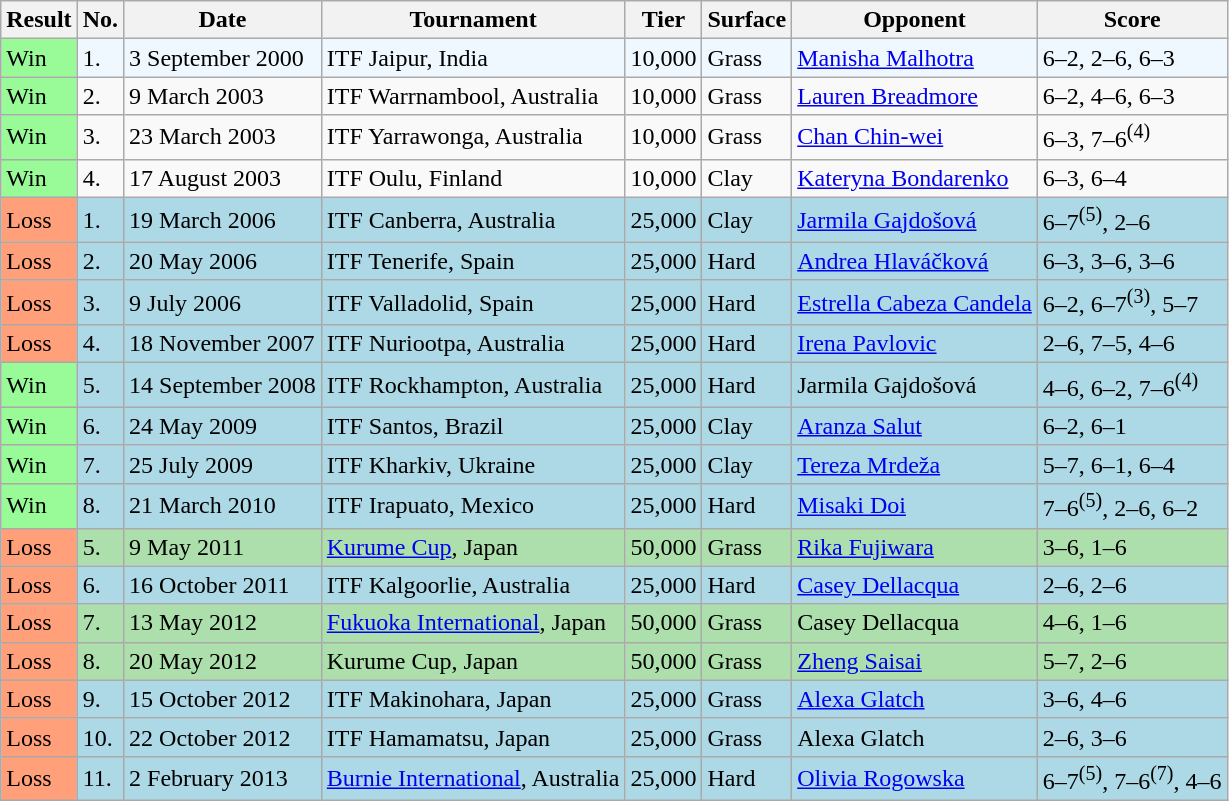<table class="sortable wikitable">
<tr>
<th>Result</th>
<th>No.</th>
<th>Date</th>
<th>Tournament</th>
<th>Tier</th>
<th>Surface</th>
<th>Opponent</th>
<th class="unsortable">Score</th>
</tr>
<tr style="background:#f0f8ff;">
<td style="background:#98fb98;">Win</td>
<td>1.</td>
<td>3 September 2000</td>
<td>ITF Jaipur, India</td>
<td>10,000</td>
<td>Grass</td>
<td> <a href='#'>Manisha Malhotra</a></td>
<td>6–2, 2–6, 6–3</td>
</tr>
<tr>
<td style="background:#98fb98;">Win</td>
<td>2.</td>
<td>9 March 2003</td>
<td>ITF Warrnambool, Australia</td>
<td>10,000</td>
<td>Grass</td>
<td> <a href='#'>Lauren Breadmore</a></td>
<td>6–2, 4–6, 6–3</td>
</tr>
<tr>
<td style="background:#98fb98;">Win</td>
<td>3.</td>
<td>23 March 2003</td>
<td>ITF Yarrawonga, Australia</td>
<td>10,000</td>
<td>Grass</td>
<td> <a href='#'>Chan Chin-wei</a></td>
<td>6–3, 7–6<sup>(4)</sup></td>
</tr>
<tr>
<td style="background:#98fb98;">Win</td>
<td>4.</td>
<td>17 August 2003</td>
<td>ITF Oulu, Finland</td>
<td>10,000</td>
<td>Clay</td>
<td> <a href='#'>Kateryna Bondarenko</a></td>
<td>6–3, 6–4</td>
</tr>
<tr style="background:lightblue;">
<td style="background:#ffa07a;">Loss</td>
<td>1.</td>
<td>19 March 2006</td>
<td>ITF Canberra, Australia</td>
<td>25,000</td>
<td>Clay</td>
<td> <a href='#'>Jarmila Gajdošová</a></td>
<td>6–7<sup>(5)</sup>, 2–6</td>
</tr>
<tr style="background:lightblue;">
<td style="background:#ffa07a;">Loss</td>
<td>2.</td>
<td>20 May 2006</td>
<td>ITF Tenerife, Spain</td>
<td>25,000</td>
<td>Hard</td>
<td> <a href='#'>Andrea Hlaváčková</a></td>
<td>6–3, 3–6, 3–6</td>
</tr>
<tr style="background:lightblue;">
<td style="background:#ffa07a;">Loss</td>
<td>3.</td>
<td>9 July 2006</td>
<td>ITF Valladolid, Spain</td>
<td>25,000</td>
<td>Hard</td>
<td> <a href='#'>Estrella Cabeza Candela</a></td>
<td>6–2, 6–7<sup>(3)</sup>, 5–7</td>
</tr>
<tr style="background:lightblue;">
<td style="background:#ffa07a;">Loss</td>
<td>4.</td>
<td>18 November 2007</td>
<td>ITF Nuriootpa, Australia</td>
<td>25,000</td>
<td>Hard</td>
<td> <a href='#'>Irena Pavlovic</a></td>
<td>2–6, 7–5, 4–6</td>
</tr>
<tr style="background:lightblue;">
<td style="background:#98fb98;">Win</td>
<td>5.</td>
<td>14 September 2008</td>
<td>ITF Rockhampton, Australia</td>
<td>25,000</td>
<td>Hard</td>
<td> Jarmila Gajdošová</td>
<td>4–6, 6–2, 7–6<sup>(4)</sup></td>
</tr>
<tr style="background:lightblue;">
<td style="background:#98fb98;">Win</td>
<td>6.</td>
<td>24 May 2009</td>
<td>ITF Santos, Brazil</td>
<td>25,000</td>
<td>Clay</td>
<td> <a href='#'>Aranza Salut</a></td>
<td>6–2, 6–1</td>
</tr>
<tr style="background:lightblue;">
<td style="background:#98fb98;">Win</td>
<td>7.</td>
<td>25 July 2009</td>
<td>ITF Kharkiv, Ukraine</td>
<td>25,000</td>
<td>Clay</td>
<td> <a href='#'>Tereza Mrdeža</a></td>
<td>5–7, 6–1, 6–4</td>
</tr>
<tr style="background:lightblue;">
<td style="background:#98fb98;">Win</td>
<td>8.</td>
<td>21 March 2010</td>
<td>ITF Irapuato, Mexico</td>
<td>25,000</td>
<td>Hard</td>
<td> <a href='#'>Misaki Doi</a></td>
<td>7–6<sup>(5)</sup>, 2–6, 6–2</td>
</tr>
<tr style="background:#addfad;">
<td style="background:#ffa07a;">Loss</td>
<td>5.</td>
<td>9 May 2011</td>
<td><a href='#'>Kurume Cup</a>, Japan</td>
<td>50,000</td>
<td>Grass</td>
<td> <a href='#'>Rika Fujiwara</a></td>
<td>3–6, 1–6</td>
</tr>
<tr style="background:lightblue;">
<td style="background:#ffa07a;">Loss</td>
<td>6.</td>
<td>16 October 2011</td>
<td>ITF Kalgoorlie, Australia</td>
<td>25,000</td>
<td>Hard</td>
<td> <a href='#'>Casey Dellacqua</a></td>
<td>2–6, 2–6</td>
</tr>
<tr style="background:#addfad;">
<td style="background:#ffa07a;">Loss</td>
<td>7.</td>
<td>13 May 2012</td>
<td><a href='#'>Fukuoka International</a>, Japan</td>
<td>50,000</td>
<td>Grass</td>
<td> Casey Dellacqua</td>
<td>4–6, 1–6</td>
</tr>
<tr style="background:#addfad;">
<td style="background:#ffa07a;">Loss</td>
<td>8.</td>
<td>20 May 2012</td>
<td>Kurume Cup, Japan</td>
<td>50,000</td>
<td>Grass</td>
<td> <a href='#'>Zheng Saisai</a></td>
<td>5–7, 2–6</td>
</tr>
<tr style="background:lightblue;">
<td style="background:#ffa07a;">Loss</td>
<td>9.</td>
<td>15 October 2012</td>
<td>ITF Makinohara, Japan</td>
<td>25,000</td>
<td>Grass</td>
<td> <a href='#'>Alexa Glatch</a></td>
<td>3–6, 4–6</td>
</tr>
<tr style="background:lightblue;">
<td style="background:#ffa07a;">Loss</td>
<td>10.</td>
<td>22 October 2012</td>
<td>ITF Hamamatsu, Japan</td>
<td>25,000</td>
<td>Grass</td>
<td> Alexa Glatch</td>
<td>2–6, 3–6</td>
</tr>
<tr style="background:lightblue;">
<td style="background:#ffa07a;">Loss</td>
<td>11.</td>
<td>2 February 2013</td>
<td><a href='#'>Burnie International</a>, Australia</td>
<td>25,000</td>
<td>Hard</td>
<td> <a href='#'>Olivia Rogowska</a></td>
<td>6–7<sup>(5)</sup>, 7–6<sup>(7)</sup>, 4–6</td>
</tr>
</table>
